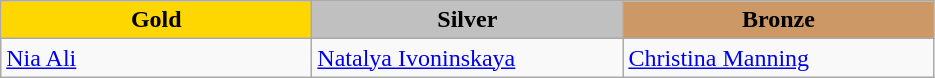<table class="wikitable" style="text-align:left">
<tr align="center">
<td width=200 bgcolor=gold><strong>Gold</strong></td>
<td width=200 bgcolor=silver><strong>Silver</strong></td>
<td width=200 bgcolor=CC9966><strong>Bronze</strong></td>
</tr>
<tr>
<td><a href='#'>Nia Ali</a><br><em></em></td>
<td><a href='#'>Natalya Ivoninskaya</a><br><em></em></td>
<td><a href='#'>Christina Manning</a><br><em></em></td>
</tr>
</table>
